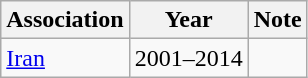<table class="wikitable sortable" style="text-align:center;">
<tr>
<th>Association</th>
<th>Year</th>
<th>Note</th>
</tr>
<tr>
<td align="left"> <a href='#'>Iran</a></td>
<td>2001–2014</td>
<td></td>
</tr>
</table>
